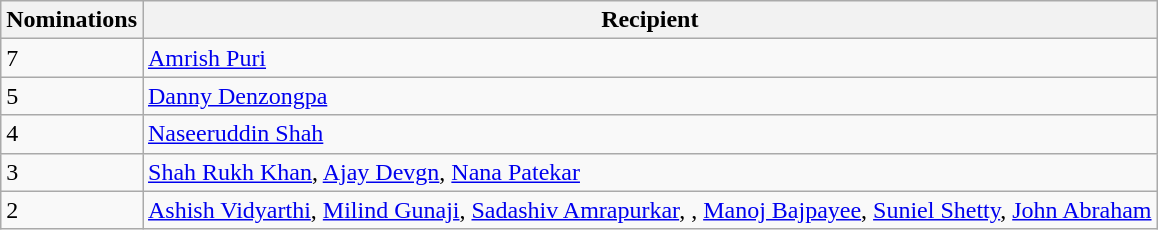<table class="wikitable">
<tr>
<th>Nominations</th>
<th>Recipient</th>
</tr>
<tr>
<td>7</td>
<td><a href='#'>Amrish Puri</a></td>
</tr>
<tr>
<td>5</td>
<td><a href='#'>Danny Denzongpa</a></td>
</tr>
<tr>
<td>4</td>
<td><a href='#'>Naseeruddin Shah</a></td>
</tr>
<tr>
<td>3</td>
<td><a href='#'>Shah Rukh Khan</a>, <a href='#'>Ajay Devgn</a>, <a href='#'>Nana Patekar</a></td>
</tr>
<tr>
<td>2</td>
<td><a href='#'>Ashish Vidyarthi</a>, <a href='#'>Milind Gunaji</a>, <a href='#'>Sadashiv Amrapurkar</a>, , <a href='#'>Manoj Bajpayee</a>, <a href='#'>Suniel Shetty</a>, <a href='#'>John Abraham</a></td>
</tr>
</table>
